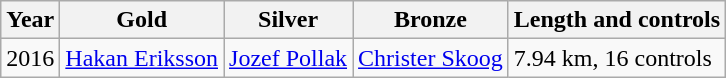<table class="wikitable">
<tr>
<th>Year</th>
<th>Gold</th>
<th>Silver</th>
<th>Bronze</th>
<th>Length and controls</th>
</tr>
<tr>
<td>2016</td>
<td> <a href='#'>Hakan Eriksson</a></td>
<td> <a href='#'>Jozef Pollak</a></td>
<td> <a href='#'>Christer Skoog</a></td>
<td>7.94 km, 16 controls</td>
</tr>
</table>
